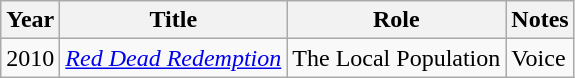<table class="wikitable">
<tr>
<th>Year</th>
<th>Title</th>
<th>Role</th>
<th>Notes</th>
</tr>
<tr>
<td>2010</td>
<td><em><a href='#'>Red Dead Redemption</a></em></td>
<td>The Local Population</td>
<td>Voice</td>
</tr>
</table>
